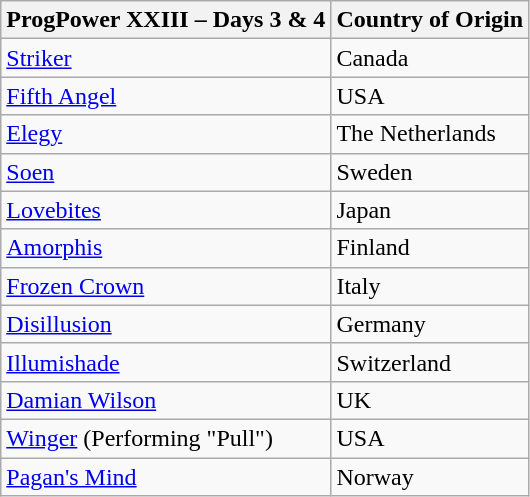<table class="wikitable">
<tr>
<th>ProgPower XXIII – Days 3 & 4</th>
<th>Country of Origin</th>
</tr>
<tr>
<td><a href='#'>Striker</a></td>
<td>Canada</td>
</tr>
<tr>
<td><a href='#'>Fifth Angel</a></td>
<td>USA</td>
</tr>
<tr>
<td><a href='#'>Elegy</a></td>
<td>The Netherlands</td>
</tr>
<tr>
<td><a href='#'>Soen</a></td>
<td>Sweden</td>
</tr>
<tr>
<td><a href='#'>Lovebites</a></td>
<td>Japan</td>
</tr>
<tr>
<td><a href='#'>Amorphis</a></td>
<td>Finland</td>
</tr>
<tr>
<td><a href='#'>Frozen Crown</a></td>
<td>Italy</td>
</tr>
<tr>
<td><a href='#'>Disillusion</a></td>
<td>Germany</td>
</tr>
<tr>
<td><a href='#'>Illumishade</a></td>
<td>Switzerland</td>
</tr>
<tr>
<td><a href='#'>Damian Wilson</a></td>
<td>UK</td>
</tr>
<tr>
<td><a href='#'>Winger</a> (Performing "Pull")</td>
<td>USA</td>
</tr>
<tr>
<td><a href='#'>Pagan's Mind</a></td>
<td>Norway</td>
</tr>
</table>
